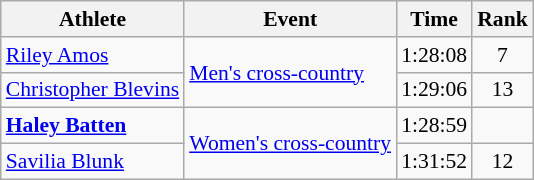<table class=wikitable style=font-size:90%;text-align:center>
<tr>
<th>Athlete</th>
<th>Event</th>
<th>Time</th>
<th>Rank</th>
</tr>
<tr>
<td align=left><a href='#'>Riley Amos</a></td>
<td align=left rowspan=2><a href='#'>Men's cross-country</a></td>
<td>1:28:08</td>
<td>7</td>
</tr>
<tr>
<td align=left><a href='#'>Christopher Blevins</a></td>
<td>1:29:06</td>
<td>13</td>
</tr>
<tr>
<td align=left><strong><a href='#'>Haley Batten</a></strong></td>
<td align=left rowspan=2><a href='#'>Women's cross-country</a></td>
<td>1:28:59</td>
<td></td>
</tr>
<tr>
<td align=left><a href='#'>Savilia Blunk</a></td>
<td>1:31:52</td>
<td>12</td>
</tr>
</table>
